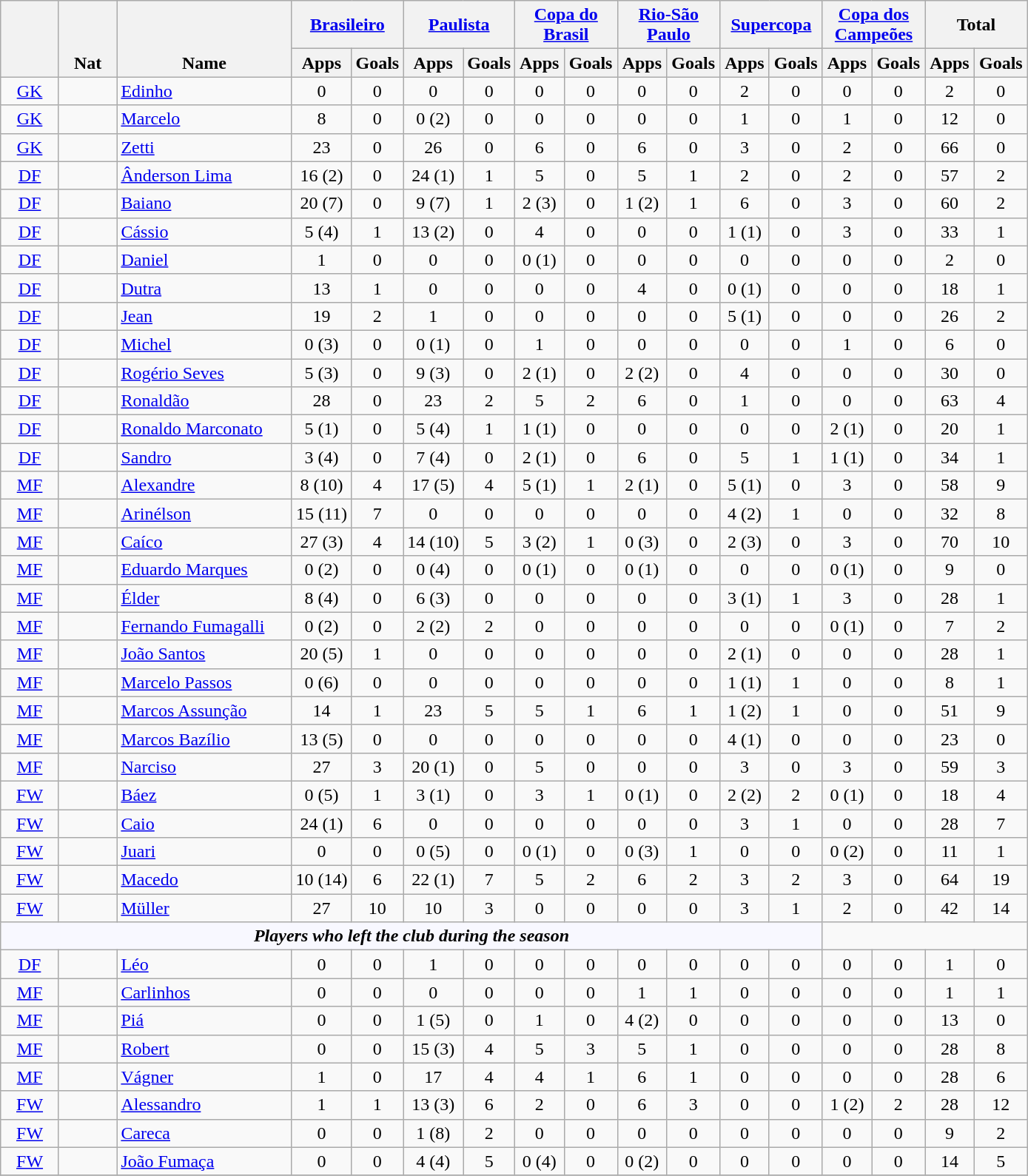<table class="wikitable sortable" style="text-align:center;">
<tr>
<th rowspan="2" width="45" valign="bottom"></th>
<th rowspan="2" width="45" valign="bottom">Nat</th>
<th rowspan="2" width="150" valign="bottom">Name</th>
<th colspan="2" width="85"><a href='#'>Brasileiro</a></th>
<th colspan="2" width="85"><a href='#'>Paulista</a></th>
<th colspan="2" width="85"><a href='#'>Copa do Brasil</a></th>
<th colspan="2" width="85"><a href='#'>Rio-São Paulo</a></th>
<th colspan="2" width="85"><a href='#'>Supercopa</a></th>
<th colspan="2" width="85"><a href='#'>Copa dos Campeões</a></th>
<th colspan="2" width="85">Total</th>
</tr>
<tr>
<th>Apps</th>
<th>Goals</th>
<th>Apps</th>
<th>Goals</th>
<th>Apps</th>
<th>Goals</th>
<th>Apps</th>
<th>Goals</th>
<th>Apps</th>
<th>Goals</th>
<th>Apps</th>
<th>Goals</th>
<th>Apps</th>
<th>Goals</th>
</tr>
<tr>
<td><a href='#'>GK</a></td>
<td></td>
<td align=left><a href='#'>Edinho</a></td>
<td>0</td>
<td>0</td>
<td>0</td>
<td>0</td>
<td>0</td>
<td>0</td>
<td>0</td>
<td>0</td>
<td>2</td>
<td>0</td>
<td>0</td>
<td>0</td>
<td>2</td>
<td>0</td>
</tr>
<tr>
<td><a href='#'>GK</a></td>
<td></td>
<td align=left><a href='#'>Marcelo</a></td>
<td>8</td>
<td>0</td>
<td>0 (2)</td>
<td>0</td>
<td>0</td>
<td>0</td>
<td>0</td>
<td>0</td>
<td>1</td>
<td>0</td>
<td>1</td>
<td>0</td>
<td>12</td>
<td>0</td>
</tr>
<tr>
<td><a href='#'>GK</a></td>
<td></td>
<td align=left><a href='#'>Zetti</a></td>
<td>23</td>
<td>0</td>
<td>26</td>
<td>0</td>
<td>6</td>
<td>0</td>
<td>6</td>
<td>0</td>
<td>3</td>
<td>0</td>
<td>2</td>
<td>0</td>
<td>66</td>
<td>0</td>
</tr>
<tr>
<td><a href='#'>DF</a></td>
<td></td>
<td align=left><a href='#'>Ânderson Lima</a></td>
<td>16 (2)</td>
<td>0</td>
<td>24 (1)</td>
<td>1</td>
<td>5</td>
<td>0</td>
<td>5</td>
<td>1</td>
<td>2</td>
<td>0</td>
<td>2</td>
<td>0</td>
<td>57</td>
<td>2</td>
</tr>
<tr>
<td><a href='#'>DF</a></td>
<td></td>
<td align=left><a href='#'>Baiano</a></td>
<td>20 (7)</td>
<td>0</td>
<td>9 (7)</td>
<td>1</td>
<td>2 (3)</td>
<td>0</td>
<td>1 (2)</td>
<td>1</td>
<td>6</td>
<td>0</td>
<td>3</td>
<td>0</td>
<td>60</td>
<td>2</td>
</tr>
<tr>
<td><a href='#'>DF</a></td>
<td></td>
<td align=left><a href='#'>Cássio</a></td>
<td>5 (4)</td>
<td>1</td>
<td>13 (2)</td>
<td>0</td>
<td>4</td>
<td>0</td>
<td>0</td>
<td>0</td>
<td>1 (1)</td>
<td>0</td>
<td>3</td>
<td>0</td>
<td>33</td>
<td>1</td>
</tr>
<tr>
<td><a href='#'>DF</a></td>
<td></td>
<td align=left><a href='#'>Daniel</a></td>
<td>1</td>
<td>0</td>
<td>0</td>
<td>0</td>
<td>0 (1)</td>
<td>0</td>
<td>0</td>
<td>0</td>
<td>0</td>
<td>0</td>
<td>0</td>
<td>0</td>
<td>2</td>
<td>0</td>
</tr>
<tr>
<td><a href='#'>DF</a></td>
<td></td>
<td align=left><a href='#'>Dutra</a></td>
<td>13</td>
<td>1</td>
<td>0</td>
<td>0</td>
<td>0</td>
<td>0</td>
<td>4</td>
<td>0</td>
<td>0 (1)</td>
<td>0</td>
<td>0</td>
<td>0</td>
<td>18</td>
<td>1</td>
</tr>
<tr>
<td><a href='#'>DF</a></td>
<td></td>
<td align=left><a href='#'>Jean</a></td>
<td>19</td>
<td>2</td>
<td>1</td>
<td>0</td>
<td>0</td>
<td>0</td>
<td>0</td>
<td>0</td>
<td>5 (1)</td>
<td>0</td>
<td>0</td>
<td>0</td>
<td>26</td>
<td>2</td>
</tr>
<tr>
<td><a href='#'>DF</a></td>
<td></td>
<td align=left><a href='#'>Michel</a></td>
<td>0 (3)</td>
<td>0</td>
<td>0 (1)</td>
<td>0</td>
<td>1</td>
<td>0</td>
<td>0</td>
<td>0</td>
<td>0</td>
<td>0</td>
<td>1</td>
<td>0</td>
<td>6</td>
<td>0</td>
</tr>
<tr>
<td><a href='#'>DF</a></td>
<td></td>
<td align=left><a href='#'>Rogério Seves</a></td>
<td>5 (3)</td>
<td>0</td>
<td>9 (3)</td>
<td>0</td>
<td>2 (1)</td>
<td>0</td>
<td>2 (2)</td>
<td>0</td>
<td>4</td>
<td>0</td>
<td>0</td>
<td>0</td>
<td>30</td>
<td>0</td>
</tr>
<tr>
<td><a href='#'>DF</a></td>
<td></td>
<td align=left><a href='#'>Ronaldão</a></td>
<td>28</td>
<td>0</td>
<td>23</td>
<td>2</td>
<td>5</td>
<td>2</td>
<td>6</td>
<td>0</td>
<td>1</td>
<td>0</td>
<td>0</td>
<td>0</td>
<td>63</td>
<td>4</td>
</tr>
<tr>
<td><a href='#'>DF</a></td>
<td></td>
<td align=left><a href='#'>Ronaldo Marconato</a></td>
<td>5 (1)</td>
<td>0</td>
<td>5 (4)</td>
<td>1</td>
<td>1 (1)</td>
<td>0</td>
<td>0</td>
<td>0</td>
<td>0</td>
<td>0</td>
<td>2 (1)</td>
<td>0</td>
<td>20</td>
<td>1</td>
</tr>
<tr>
<td><a href='#'>DF</a></td>
<td></td>
<td align=left><a href='#'>Sandro</a></td>
<td>3 (4)</td>
<td>0</td>
<td>7 (4)</td>
<td>0</td>
<td>2 (1)</td>
<td>0</td>
<td>6</td>
<td>0</td>
<td>5</td>
<td>1</td>
<td>1 (1)</td>
<td>0</td>
<td>34</td>
<td>1</td>
</tr>
<tr>
<td><a href='#'>MF</a></td>
<td></td>
<td align=left><a href='#'>Alexandre</a></td>
<td>8 (10)</td>
<td>4</td>
<td>17 (5)</td>
<td>4</td>
<td>5 (1)</td>
<td>1</td>
<td>2 (1)</td>
<td>0</td>
<td>5 (1)</td>
<td>0</td>
<td>3</td>
<td>0</td>
<td>58</td>
<td>9</td>
</tr>
<tr>
<td><a href='#'>MF</a></td>
<td></td>
<td align=left><a href='#'>Arinélson</a></td>
<td>15 (11)</td>
<td>7</td>
<td>0</td>
<td>0</td>
<td>0</td>
<td>0</td>
<td>0</td>
<td>0</td>
<td>4 (2)</td>
<td>1</td>
<td>0</td>
<td>0</td>
<td>32</td>
<td>8</td>
</tr>
<tr>
<td><a href='#'>MF</a></td>
<td></td>
<td align=left><a href='#'>Caíco</a></td>
<td>27 (3)</td>
<td>4</td>
<td>14 (10)</td>
<td>5</td>
<td>3 (2)</td>
<td>1</td>
<td>0 (3)</td>
<td>0</td>
<td>2 (3)</td>
<td>0</td>
<td>3</td>
<td>0</td>
<td>70</td>
<td>10</td>
</tr>
<tr>
<td><a href='#'>MF</a></td>
<td></td>
<td align=left><a href='#'>Eduardo Marques</a></td>
<td>0 (2)</td>
<td>0</td>
<td>0 (4)</td>
<td>0</td>
<td>0 (1)</td>
<td>0</td>
<td>0 (1)</td>
<td>0</td>
<td>0</td>
<td>0</td>
<td>0 (1)</td>
<td>0</td>
<td>9</td>
<td>0</td>
</tr>
<tr>
<td><a href='#'>MF</a></td>
<td></td>
<td align=left><a href='#'>Élder</a></td>
<td>8 (4)</td>
<td>0</td>
<td>6 (3)</td>
<td>0</td>
<td>0</td>
<td>0</td>
<td>0</td>
<td>0</td>
<td>3 (1)</td>
<td>1</td>
<td>3</td>
<td>0</td>
<td>28</td>
<td>1</td>
</tr>
<tr>
<td><a href='#'>MF</a></td>
<td></td>
<td align=left><a href='#'>Fernando Fumagalli</a></td>
<td>0 (2)</td>
<td>0</td>
<td>2 (2)</td>
<td>2</td>
<td>0</td>
<td>0</td>
<td>0</td>
<td>0</td>
<td>0</td>
<td>0</td>
<td>0 (1)</td>
<td>0</td>
<td>7</td>
<td>2</td>
</tr>
<tr>
<td><a href='#'>MF</a></td>
<td></td>
<td align=left><a href='#'>João Santos</a></td>
<td>20 (5)</td>
<td>1</td>
<td>0</td>
<td>0</td>
<td>0</td>
<td>0</td>
<td>0</td>
<td>0</td>
<td>2 (1)</td>
<td>0</td>
<td>0</td>
<td>0</td>
<td>28</td>
<td>1</td>
</tr>
<tr>
<td><a href='#'>MF</a></td>
<td></td>
<td align=left><a href='#'>Marcelo Passos</a></td>
<td>0 (6)</td>
<td>0</td>
<td>0</td>
<td>0</td>
<td>0</td>
<td>0</td>
<td>0</td>
<td>0</td>
<td>1 (1)</td>
<td>1</td>
<td>0</td>
<td>0</td>
<td>8</td>
<td>1</td>
</tr>
<tr>
<td><a href='#'>MF</a></td>
<td></td>
<td align=left><a href='#'>Marcos Assunção</a></td>
<td>14</td>
<td>1</td>
<td>23</td>
<td>5</td>
<td>5</td>
<td>1</td>
<td>6</td>
<td>1</td>
<td>1 (2)</td>
<td>1</td>
<td>0</td>
<td>0</td>
<td>51</td>
<td>9</td>
</tr>
<tr>
<td><a href='#'>MF</a></td>
<td></td>
<td align=left><a href='#'>Marcos Bazílio</a></td>
<td>13 (5)</td>
<td>0</td>
<td>0</td>
<td>0</td>
<td>0</td>
<td>0</td>
<td>0</td>
<td>0</td>
<td>4 (1)</td>
<td>0</td>
<td>0</td>
<td>0</td>
<td>23</td>
<td>0</td>
</tr>
<tr>
<td><a href='#'>MF</a></td>
<td></td>
<td align=left><a href='#'>Narciso</a></td>
<td>27</td>
<td>3</td>
<td>20 (1)</td>
<td>0</td>
<td>5</td>
<td>0</td>
<td>0</td>
<td>0</td>
<td>3</td>
<td>0</td>
<td>3</td>
<td>0</td>
<td>59</td>
<td>3</td>
</tr>
<tr>
<td><a href='#'>FW</a></td>
<td></td>
<td align=left><a href='#'>Báez</a></td>
<td>0 (5)</td>
<td>1</td>
<td>3 (1)</td>
<td>0</td>
<td>3</td>
<td>1</td>
<td>0 (1)</td>
<td>0</td>
<td>2 (2)</td>
<td>2</td>
<td>0 (1)</td>
<td>0</td>
<td>18</td>
<td>4</td>
</tr>
<tr>
<td><a href='#'>FW</a></td>
<td></td>
<td align=left><a href='#'>Caio</a></td>
<td>24 (1)</td>
<td>6</td>
<td>0</td>
<td>0</td>
<td>0</td>
<td>0</td>
<td>0</td>
<td>0</td>
<td>3</td>
<td>1</td>
<td>0</td>
<td>0</td>
<td>28</td>
<td>7</td>
</tr>
<tr>
<td><a href='#'>FW</a></td>
<td></td>
<td align=left><a href='#'>Juari</a></td>
<td>0</td>
<td>0</td>
<td>0 (5)</td>
<td>0</td>
<td>0 (1)</td>
<td>0</td>
<td>0 (3)</td>
<td>1</td>
<td>0</td>
<td>0</td>
<td>0 (2)</td>
<td>0</td>
<td>11</td>
<td>1</td>
</tr>
<tr>
<td><a href='#'>FW</a></td>
<td></td>
<td align=left><a href='#'>Macedo</a></td>
<td>10 (14)</td>
<td>6</td>
<td>22 (1)</td>
<td>7</td>
<td>5</td>
<td>2</td>
<td>6</td>
<td>2</td>
<td>3</td>
<td>2</td>
<td>3</td>
<td>0</td>
<td>64</td>
<td>19</td>
</tr>
<tr>
<td><a href='#'>FW</a></td>
<td></td>
<td align=left><a href='#'>Müller</a></td>
<td>27</td>
<td>10</td>
<td>10</td>
<td>3</td>
<td>0</td>
<td>0</td>
<td>0</td>
<td>0</td>
<td>3</td>
<td>1</td>
<td>2</td>
<td>0</td>
<td>42</td>
<td>14</td>
</tr>
<tr>
<th colspan=13 style="background: #F8F8FF" align=center><em>Players who left the club during the season</em></th>
</tr>
<tr>
<td><a href='#'>DF</a></td>
<td></td>
<td align=left><a href='#'>Léo</a></td>
<td>0</td>
<td>0</td>
<td>1</td>
<td>0</td>
<td>0</td>
<td>0</td>
<td>0</td>
<td>0</td>
<td>0</td>
<td>0</td>
<td>0</td>
<td>0</td>
<td>1</td>
<td>0</td>
</tr>
<tr>
<td><a href='#'>MF</a></td>
<td></td>
<td align=left><a href='#'>Carlinhos</a></td>
<td>0</td>
<td>0</td>
<td>0</td>
<td>0</td>
<td>0</td>
<td>0</td>
<td>1</td>
<td>1</td>
<td>0</td>
<td>0</td>
<td>0</td>
<td>0</td>
<td>1</td>
<td>1</td>
</tr>
<tr>
<td><a href='#'>MF</a></td>
<td></td>
<td align=left><a href='#'>Piá</a></td>
<td>0</td>
<td>0</td>
<td>1 (5)</td>
<td>0</td>
<td>1</td>
<td>0</td>
<td>4 (2)</td>
<td>0</td>
<td>0</td>
<td>0</td>
<td>0</td>
<td>0</td>
<td>13</td>
<td>0</td>
</tr>
<tr>
<td><a href='#'>MF</a></td>
<td></td>
<td align=left><a href='#'>Robert</a></td>
<td>0</td>
<td>0</td>
<td>15 (3)</td>
<td>4</td>
<td>5</td>
<td>3</td>
<td>5</td>
<td>1</td>
<td>0</td>
<td>0</td>
<td>0</td>
<td>0</td>
<td>28</td>
<td>8</td>
</tr>
<tr>
<td><a href='#'>MF</a></td>
<td></td>
<td align=left><a href='#'>Vágner</a></td>
<td>1</td>
<td>0</td>
<td>17</td>
<td>4</td>
<td>4</td>
<td>1</td>
<td>6</td>
<td>1</td>
<td>0</td>
<td>0</td>
<td>0</td>
<td>0</td>
<td>28</td>
<td>6</td>
</tr>
<tr>
<td><a href='#'>FW</a></td>
<td></td>
<td align=left><a href='#'>Alessandro</a></td>
<td>1</td>
<td>1</td>
<td>13 (3)</td>
<td>6</td>
<td>2</td>
<td>0</td>
<td>6</td>
<td>3</td>
<td>0</td>
<td>0</td>
<td>1 (2)</td>
<td>2</td>
<td>28</td>
<td>12</td>
</tr>
<tr>
<td><a href='#'>FW</a></td>
<td></td>
<td align=left><a href='#'>Careca</a></td>
<td>0</td>
<td>0</td>
<td>1 (8)</td>
<td>2</td>
<td>0</td>
<td>0</td>
<td>0</td>
<td>0</td>
<td>0</td>
<td>0</td>
<td>0</td>
<td>0</td>
<td>9</td>
<td>2</td>
</tr>
<tr>
<td><a href='#'>FW</a></td>
<td></td>
<td align=left><a href='#'>João Fumaça</a></td>
<td>0</td>
<td>0</td>
<td>4 (4)</td>
<td>5</td>
<td>0 (4)</td>
<td>0</td>
<td>0 (2)</td>
<td>0</td>
<td>0</td>
<td>0</td>
<td>0</td>
<td>0</td>
<td>14</td>
<td>5</td>
</tr>
<tr>
</tr>
</table>
